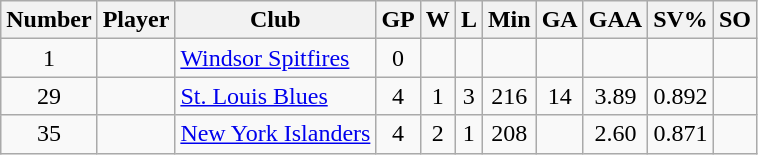<table class="wikitable sortable" style="text-align: center;">
<tr>
<th scope="col">Number</th>
<th scope="col">Player</th>
<th scope="col">Club</th>
<th scope="col">GP</th>
<th scope="col">W</th>
<th scope="col">L</th>
<th scope="col">Min</th>
<th scope="col">GA</th>
<th scope="col">GAA</th>
<th scope="col">SV%</th>
<th scope="col">SO</th>
</tr>
<tr>
<td>1</td>
<td scope="row" align=left></td>
<td align=left><a href='#'>Windsor Spitfires</a></td>
<td>0</td>
<td></td>
<td></td>
<td></td>
<td></td>
<td></td>
<td></td>
<td></td>
</tr>
<tr>
<td>29</td>
<td scope="row" align=left></td>
<td align=left><a href='#'>St. Louis Blues</a></td>
<td>4</td>
<td>1</td>
<td>3</td>
<td>216</td>
<td>14</td>
<td>3.89</td>
<td>0.892</td>
<td></td>
</tr>
<tr>
<td>35</td>
<td scope="row" align=left></td>
<td align=left><a href='#'>New York Islanders</a></td>
<td>4</td>
<td>2</td>
<td>1</td>
<td>208</td>
<td></td>
<td>2.60</td>
<td>0.871</td>
<td></td>
</tr>
</table>
